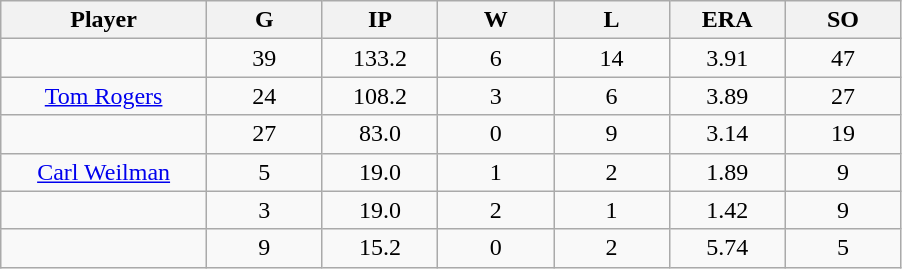<table class="wikitable sortable">
<tr>
<th bgcolor="#DDDDFF" width="16%">Player</th>
<th bgcolor="#DDDDFF" width="9%">G</th>
<th bgcolor="#DDDDFF" width="9%">IP</th>
<th bgcolor="#DDDDFF" width="9%">W</th>
<th bgcolor="#DDDDFF" width="9%">L</th>
<th bgcolor="#DDDDFF" width="9%">ERA</th>
<th bgcolor="#DDDDFF" width="9%">SO</th>
</tr>
<tr align="center">
<td></td>
<td>39</td>
<td>133.2</td>
<td>6</td>
<td>14</td>
<td>3.91</td>
<td>47</td>
</tr>
<tr align="center">
<td><a href='#'>Tom Rogers</a></td>
<td>24</td>
<td>108.2</td>
<td>3</td>
<td>6</td>
<td>3.89</td>
<td>27</td>
</tr>
<tr align=center>
<td></td>
<td>27</td>
<td>83.0</td>
<td>0</td>
<td>9</td>
<td>3.14</td>
<td>19</td>
</tr>
<tr align="center">
<td><a href='#'>Carl Weilman</a></td>
<td>5</td>
<td>19.0</td>
<td>1</td>
<td>2</td>
<td>1.89</td>
<td>9</td>
</tr>
<tr align=center>
<td></td>
<td>3</td>
<td>19.0</td>
<td>2</td>
<td>1</td>
<td>1.42</td>
<td>9</td>
</tr>
<tr align="center">
<td></td>
<td>9</td>
<td>15.2</td>
<td>0</td>
<td>2</td>
<td>5.74</td>
<td>5</td>
</tr>
</table>
